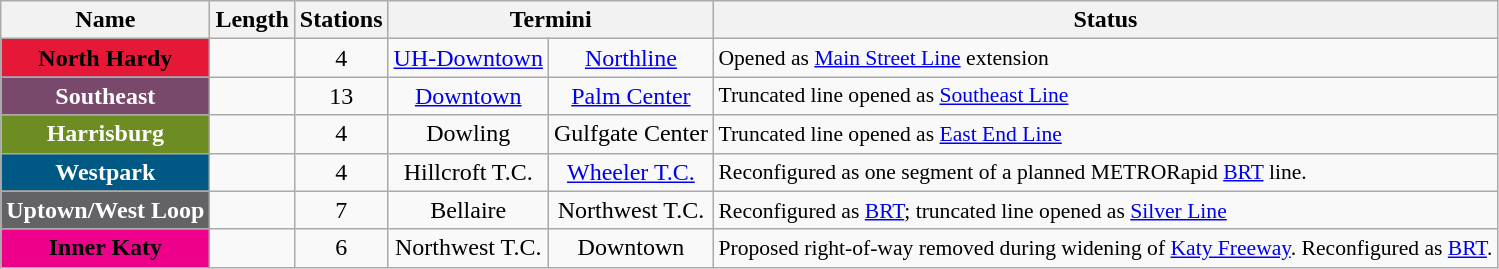<table class="wikitable" style="text-align:center;">
<tr>
<th>Name</th>
<th>Length</th>
<th>Stations</th>
<th colspan=2>Termini</th>
<th>Status</th>
</tr>
<tr>
<td style="background-color:#e51837;color:#000;"><strong>North Hardy</strong></td>
<td></td>
<td>4</td>
<td><a href='#'>UH-Downtown</a></td>
<td><a href='#'>Northline</a></td>
<td style="text-align:left;font-size:90%;">Opened  as <a href='#'>Main Street Line</a> extension</td>
</tr>
<tr>
<th style="background-color:#78496b;color:#fff;"><strong>Southeast</strong></th>
<td></td>
<td>13</td>
<td><a href='#'>Downtown</a></td>
<td><a href='#'>Palm Center</a></td>
<td style="text-align:left;font-size:90%;">Truncated line opened  as <a href='#'>Southeast Line</a></td>
</tr>
<tr>
<th style="background-color:#6d8d22;color:#fff;"><strong>Harrisburg</strong></th>
<td></td>
<td>4</td>
<td>Dowling</td>
<td>Gulfgate Center</td>
<td style="text-align:left;font-size:90%;">Truncated line opened  as <a href='#'>East End Line</a></td>
</tr>
<tr>
<th style="background-color:#005884;color:#fff;"><strong>Westpark</strong></th>
<td></td>
<td>4</td>
<td>Hillcroft T.C.</td>
<td><a href='#'>Wheeler T.C.</a></td>
<td style="text-align:left;font-size:90%;">Reconfigured as one segment of a planned METRORapid <a href='#'>BRT</a> line.</td>
</tr>
<tr>
<th style="background-color:#636366;color:#fff;"><strong>Uptown/West Loop</strong></th>
<td></td>
<td>7</td>
<td>Bellaire</td>
<td>Northwest T.C.</td>
<td style="text-align:left;font-size:90%;">Reconfigured as <a href='#'>BRT</a>; truncated line opened  as <a href='#'>Silver Line</a></td>
</tr>
<tr>
<th style="background-color:#ed008a;color:#000;"><strong>Inner Katy</strong></th>
<td></td>
<td>6</td>
<td>Northwest T.C.</td>
<td>Downtown</td>
<td style="text-align:left;font-size:90%;">Proposed right-of-way removed during widening of <a href='#'>Katy Freeway</a>. Reconfigured as <a href='#'>BRT</a>.</td>
</tr>
</table>
